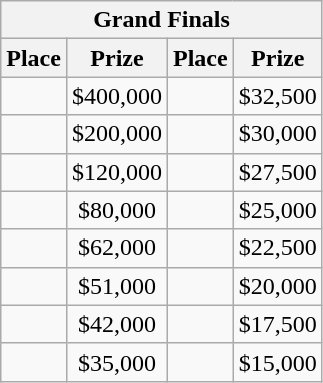<table class="wikitable" style="text-align:center; margin-top:0px;">
<tr>
<th colspan=8>Grand Finals</th>
</tr>
<tr>
<th>Place</th>
<th>Prize </th>
<th>Place</th>
<th>Prize </th>
</tr>
<tr>
<td></td>
<td>$400,000</td>
<td></td>
<td>$32,500</td>
</tr>
<tr>
<td></td>
<td>$200,000</td>
<td></td>
<td>$30,000</td>
</tr>
<tr>
<td></td>
<td>$120,000</td>
<td></td>
<td>$27,500</td>
</tr>
<tr>
<td></td>
<td>$80,000</td>
<td></td>
<td>$25,000</td>
</tr>
<tr>
<td></td>
<td>$62,000</td>
<td></td>
<td>$22,500</td>
</tr>
<tr>
<td></td>
<td>$51,000</td>
<td></td>
<td>$20,000</td>
</tr>
<tr>
<td></td>
<td>$42,000</td>
<td></td>
<td>$17,500</td>
</tr>
<tr>
<td></td>
<td>$35,000</td>
<td></td>
<td>$15,000</td>
</tr>
</table>
